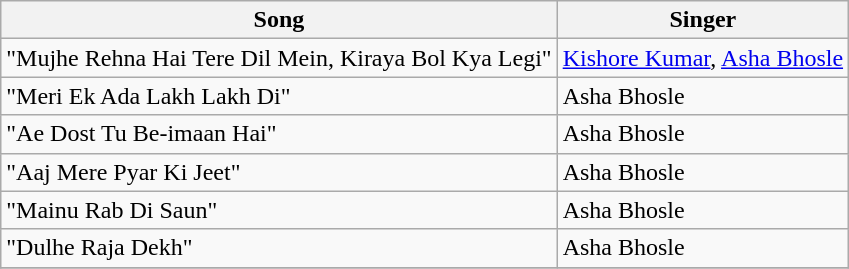<table class="wikitable">
<tr>
<th>Song</th>
<th>Singer</th>
</tr>
<tr>
<td>"Mujhe Rehna Hai Tere Dil Mein, Kiraya Bol Kya Legi"</td>
<td><a href='#'>Kishore Kumar</a>, <a href='#'>Asha Bhosle</a></td>
</tr>
<tr>
<td>"Meri Ek Ada Lakh Lakh Di"</td>
<td>Asha Bhosle</td>
</tr>
<tr>
<td>"Ae Dost Tu Be-imaan Hai"</td>
<td>Asha Bhosle</td>
</tr>
<tr>
<td>"Aaj Mere Pyar Ki Jeet"</td>
<td>Asha Bhosle</td>
</tr>
<tr>
<td>"Mainu Rab Di Saun"</td>
<td>Asha Bhosle</td>
</tr>
<tr>
<td>"Dulhe Raja Dekh"</td>
<td>Asha Bhosle</td>
</tr>
<tr>
</tr>
</table>
